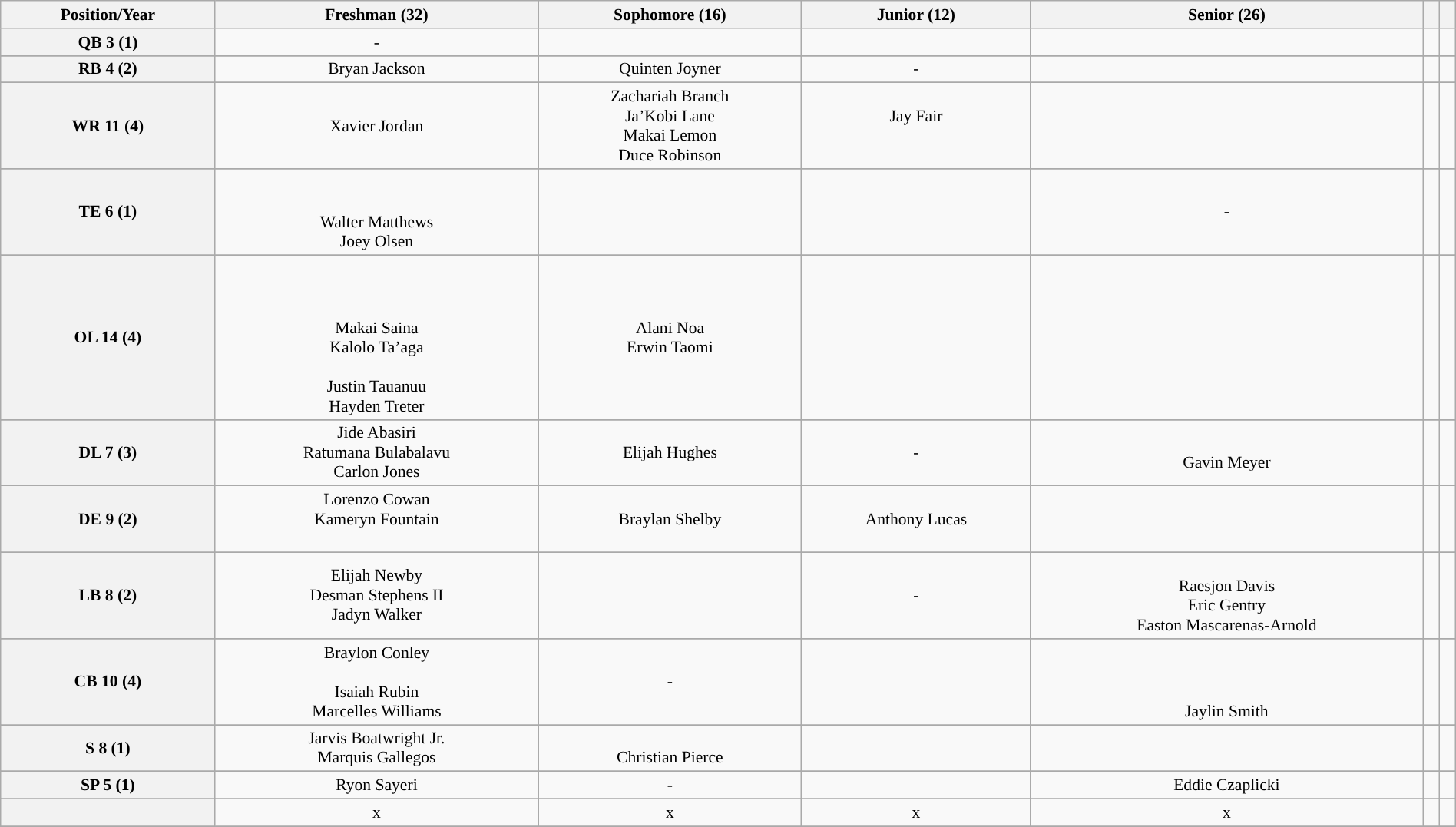<table class="wikitable collapsible collapsed" style="font-size:90%;" width=100%>
<tr>
<th style="text-align:center; ">Position/Year</th>
<th style="text-align:center; ">Freshman (32)</th>
<th style="text-align:center; ">Sophomore (16)</th>
<th style="text-align:center; ">Junior (12)</th>
<th style="text-align:center; ">Senior (26)</th>
<th></th>
<th></th>
</tr>
<tr align="center">
<th style="text-align:center; ">QB 3 (1)</th>
<td>-</td>
<td></td>
<td> <br> </td>
<td></td>
<td></td>
<td></td>
</tr>
<tr>
</tr>
<tr align="center">
<th style="text-align:center; ">RB 4 (2)</th>
<td>Bryan Jackson <br> </td>
<td>Quinten Joyner</td>
<td>-</td>
<td></td>
<td> <br> </td>
<td></td>
</tr>
<tr>
</tr>
<tr align="center">
<th style="text-align:center; ">WR 11 (4)</th>
<td>Xavier Jordan</td>
<td>Zachariah Branch <br> Ja’Kobi Lane <br> Makai Lemon <br> Duce Robinson</td>
<td>Jay Fair <br>  <br> </td>
<td> <br>  <br> </td>
<td> <br>  <br> </td>
<td></td>
</tr>
<tr>
</tr>
<tr align="center">
<th style="text-align:center; ">TE 6 (1)</th>
<td> <br>  <br> Walter Matthews <br> Joey Olsen</td>
<td></td>
<td></td>
<td>-</td>
<td></td>
<td></td>
</tr>
<tr>
</tr>
<tr align="center">
<th style="text-align:center; ">OL 14 (4)</th>
<td> <br>  <br>  <br> Makai Saina <br> Kalolo Ta’aga <br>  <br> Justin Tauanuu <br> Hayden Treter</td>
<td>Alani Noa <br> Erwin Taomi</td>
<td></td>
<td> <br>  <br> </td>
<td> <br>  <br>  <br> </td>
<td></td>
</tr>
<tr>
</tr>
<tr align="center">
<th style="text-align:center; ">DL 7 (3)</th>
<td>Jide Abasiri <br> Ratumana Bulabalavu <br> Carlon Jones</td>
<td>Elijah Hughes</td>
<td>-</td>
<td> <br> Gavin Meyer <br> </td>
<td> <br>  <br> </td>
<td></td>
</tr>
<tr>
</tr>
<tr align="center">
<th style="text-align:center; ">DE 9 (2)</th>
<td>Lorenzo Cowan <br> Kameryn Fountain <br>  <br> </td>
<td>Braylan Shelby <br> </td>
<td>Anthony Lucas</td>
<td> <br> </td>
<td></td>
<td></td>
</tr>
<tr>
</tr>
<tr align="center">
<th style="text-align:center; ">LB 8 (2)</th>
<td>Elijah Newby <br> Desman Stephens II <br> Jadyn Walker</td>
<td></td>
<td>-</td>
<td> <br> Raesjon Davis <br> Eric Gentry <br> Easton Mascarenas-Arnold</td>
<td></td>
<td></td>
</tr>
<tr>
</tr>
<tr align="center">
<th style="text-align:center; ">CB 10 (4)</th>
<td>Braylon Conley <br>  <br> Isaiah Rubin <br> Marcelles Williams</td>
<td>-</td>
<td></td>
<td> <br>  <br>  <br> Jaylin Smith <br> </td>
<td> <br> </td>
<td> <br> </td>
</tr>
<tr>
</tr>
<tr align="center">
<th style="text-align:center; ">S 8 (1)</th>
<td>Jarvis Boatwright Jr. <br> Marquis Gallegos</td>
<td> <br> Christian Pierce <br> </td>
<td></td>
<td> <br> </td>
<td></td>
<td></td>
</tr>
<tr>
</tr>
<tr align="center">
<th style="text-align:center; ">SP 5 (1)</th>
<td>Ryon Sayeri</td>
<td>-</td>
<td> <br> </td>
<td>Eddie Czaplicki <br> </td>
<td></td>
<td></td>
</tr>
<tr>
</tr>
<tr align="center">
<th> </th>
<td>x</td>
<td>x</td>
<td>x</td>
<td>x</td>
<td> <br> </td>
<td> <br> </td>
</tr>
<tr>
</tr>
</table>
